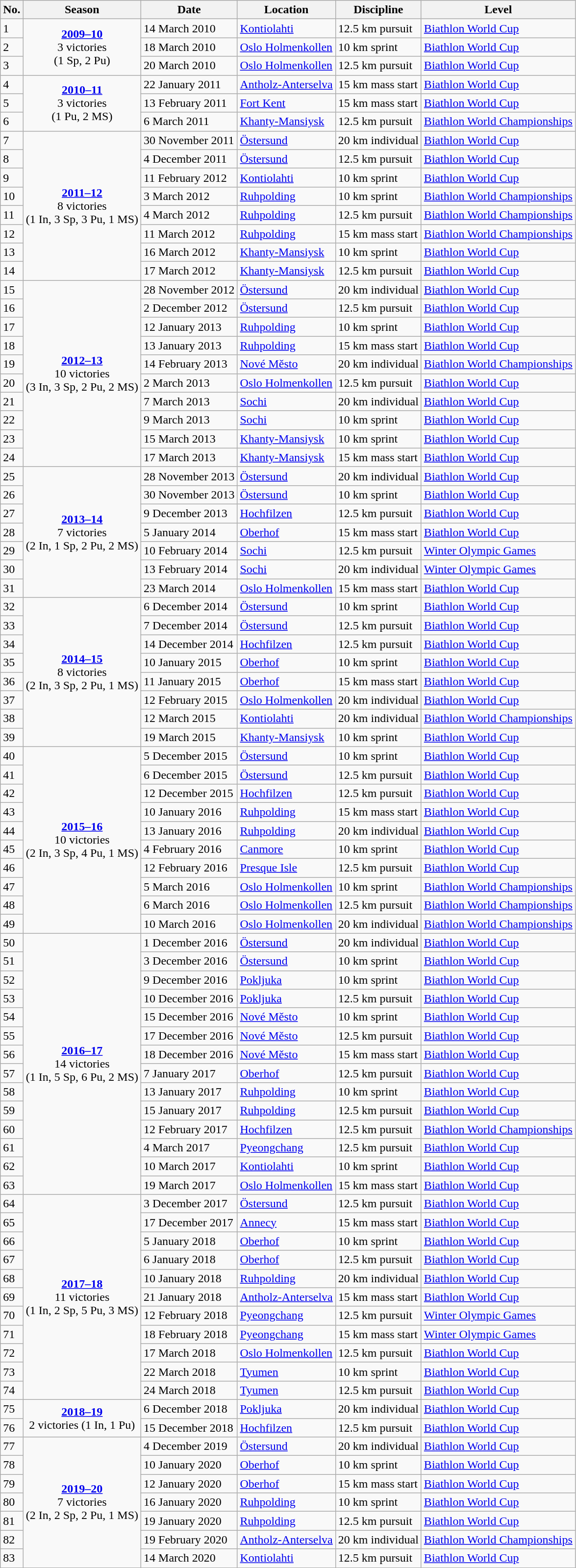<table class="wikitable">
<tr>
<th>No.</th>
<th>Season</th>
<th>Date</th>
<th>Location</th>
<th>Discipline</th>
<th>Level</th>
</tr>
<tr>
<td>1</td>
<td rowspan="3" style="text-align:center;"><strong><a href='#'>2009–10</a></strong> <br> 3 victories <br> (1 Sp, 2 Pu)</td>
<td>14 March 2010</td>
<td> <a href='#'>Kontiolahti</a></td>
<td>12.5 km pursuit</td>
<td><a href='#'>Biathlon World Cup</a></td>
</tr>
<tr>
<td>2</td>
<td>18 March 2010</td>
<td> <a href='#'>Oslo Holmenkollen</a></td>
<td>10 km sprint</td>
<td><a href='#'>Biathlon World Cup</a></td>
</tr>
<tr>
<td>3</td>
<td>20 March 2010</td>
<td> <a href='#'>Oslo Holmenkollen</a></td>
<td>12.5 km pursuit</td>
<td><a href='#'>Biathlon World Cup</a></td>
</tr>
<tr>
<td>4</td>
<td rowspan="3" style="text-align:center;"><strong><a href='#'>2010–11</a></strong> <br> 3 victories <br> (1 Pu, 2 MS)</td>
<td>22 January 2011</td>
<td> <a href='#'>Antholz-Anterselva</a></td>
<td>15 km mass start</td>
<td><a href='#'>Biathlon World Cup</a></td>
</tr>
<tr>
<td>5</td>
<td>13 February 2011</td>
<td> <a href='#'>Fort Kent</a></td>
<td>15 km mass start</td>
<td><a href='#'>Biathlon World Cup</a></td>
</tr>
<tr>
<td>6</td>
<td>6 March 2011</td>
<td> <a href='#'>Khanty-Mansiysk</a></td>
<td>12.5 km pursuit</td>
<td><a href='#'>Biathlon World Championships</a></td>
</tr>
<tr>
<td>7</td>
<td rowspan="8" style="text-align:center;"><strong><a href='#'>2011–12</a></strong> <br> 8 victories <br> (1 In, 3 Sp, 3 Pu, 1 MS)</td>
<td>30 November 2011</td>
<td> <a href='#'>Östersund</a></td>
<td>20 km individual</td>
<td><a href='#'>Biathlon World Cup</a></td>
</tr>
<tr>
<td>8</td>
<td>4 December 2011</td>
<td> <a href='#'>Östersund</a></td>
<td>12.5 km pursuit</td>
<td><a href='#'>Biathlon World Cup</a></td>
</tr>
<tr>
<td>9</td>
<td>11 February 2012</td>
<td> <a href='#'>Kontiolahti</a></td>
<td>10 km sprint</td>
<td><a href='#'>Biathlon World Cup</a></td>
</tr>
<tr>
<td>10</td>
<td>3 March 2012</td>
<td> <a href='#'>Ruhpolding</a></td>
<td>10 km sprint</td>
<td><a href='#'>Biathlon World Championships</a></td>
</tr>
<tr>
<td>11</td>
<td>4 March 2012</td>
<td> <a href='#'>Ruhpolding</a></td>
<td>12.5 km pursuit</td>
<td><a href='#'>Biathlon World Championships</a></td>
</tr>
<tr>
<td>12</td>
<td>11 March 2012</td>
<td> <a href='#'>Ruhpolding</a></td>
<td>15 km mass start</td>
<td><a href='#'>Biathlon World Championships</a></td>
</tr>
<tr>
<td>13</td>
<td>16 March 2012</td>
<td> <a href='#'>Khanty-Mansiysk</a></td>
<td>10 km sprint</td>
<td><a href='#'>Biathlon World Cup</a></td>
</tr>
<tr>
<td>14</td>
<td>17 March 2012</td>
<td> <a href='#'>Khanty-Mansiysk</a></td>
<td>12.5 km pursuit</td>
<td><a href='#'>Biathlon World Cup</a></td>
</tr>
<tr>
<td>15</td>
<td rowspan="10" style="text-align:center;"><strong><a href='#'>2012–13</a></strong> <br> 10 victories <br> (3 In, 3 Sp, 2 Pu, 2 MS)</td>
<td>28 November 2012</td>
<td> <a href='#'>Östersund</a></td>
<td>20 km individual</td>
<td><a href='#'>Biathlon World Cup</a></td>
</tr>
<tr>
<td>16</td>
<td>2 December 2012</td>
<td> <a href='#'>Östersund</a></td>
<td>12.5 km pursuit</td>
<td><a href='#'>Biathlon World Cup</a></td>
</tr>
<tr>
<td>17</td>
<td>12 January 2013</td>
<td> <a href='#'>Ruhpolding</a></td>
<td>10 km sprint</td>
<td><a href='#'>Biathlon World Cup</a></td>
</tr>
<tr>
<td>18</td>
<td>13 January 2013</td>
<td> <a href='#'>Ruhpolding</a></td>
<td>15 km mass start</td>
<td><a href='#'>Biathlon World Cup</a></td>
</tr>
<tr>
<td>19</td>
<td>14 February 2013</td>
<td> <a href='#'>Nové Město</a></td>
<td>20 km individual</td>
<td><a href='#'>Biathlon World Championships</a></td>
</tr>
<tr>
<td>20</td>
<td>2 March 2013</td>
<td> <a href='#'>Oslo Holmenkollen</a></td>
<td>12.5 km pursuit</td>
<td><a href='#'>Biathlon World Cup</a></td>
</tr>
<tr>
<td>21</td>
<td>7 March 2013</td>
<td> <a href='#'>Sochi</a></td>
<td>20 km individual</td>
<td><a href='#'>Biathlon World Cup</a></td>
</tr>
<tr>
<td>22</td>
<td>9 March 2013</td>
<td> <a href='#'>Sochi</a></td>
<td>10 km sprint</td>
<td><a href='#'>Biathlon World Cup</a></td>
</tr>
<tr>
<td>23</td>
<td>15 March 2013</td>
<td> <a href='#'>Khanty-Mansiysk</a></td>
<td>10 km sprint</td>
<td><a href='#'>Biathlon World Cup</a></td>
</tr>
<tr>
<td>24</td>
<td>17 March 2013</td>
<td> <a href='#'>Khanty-Mansiysk</a></td>
<td>15 km mass start</td>
<td><a href='#'>Biathlon World Cup</a></td>
</tr>
<tr>
<td>25</td>
<td rowspan="7" style="text-align:center;"><strong><a href='#'>2013–14</a></strong> <br> 7 victories <br> (2 In, 1 Sp, 2 Pu, 2 MS)</td>
<td>28 November 2013</td>
<td> <a href='#'>Östersund</a></td>
<td>20 km individual</td>
<td><a href='#'>Biathlon World Cup</a></td>
</tr>
<tr>
<td>26</td>
<td>30 November 2013</td>
<td> <a href='#'>Östersund</a></td>
<td>10 km sprint</td>
<td><a href='#'>Biathlon World Cup</a></td>
</tr>
<tr>
<td>27</td>
<td>9 December 2013</td>
<td> <a href='#'>Hochfilzen</a></td>
<td>12.5 km pursuit</td>
<td><a href='#'>Biathlon World Cup</a></td>
</tr>
<tr>
<td>28</td>
<td>5 January 2014</td>
<td> <a href='#'>Oberhof</a></td>
<td>15 km mass start</td>
<td><a href='#'>Biathlon World Cup</a></td>
</tr>
<tr>
<td>29</td>
<td>10 February 2014</td>
<td> <a href='#'>Sochi</a></td>
<td>12.5 km pursuit</td>
<td><a href='#'>Winter Olympic Games</a></td>
</tr>
<tr>
<td>30</td>
<td>13 February 2014</td>
<td> <a href='#'>Sochi</a></td>
<td>20 km individual</td>
<td><a href='#'>Winter Olympic Games</a></td>
</tr>
<tr>
<td>31</td>
<td>23 March 2014</td>
<td> <a href='#'>Oslo Holmenkollen</a></td>
<td>15 km mass start</td>
<td><a href='#'>Biathlon World Cup</a></td>
</tr>
<tr>
<td>32</td>
<td rowspan="8" style="text-align:center;"><strong><a href='#'>2014–15</a></strong> <br> 8 victories <br> (2 In, 3 Sp, 2 Pu, 1 MS)</td>
<td>6 December 2014</td>
<td> <a href='#'>Östersund</a></td>
<td>10 km sprint</td>
<td><a href='#'>Biathlon World Cup</a></td>
</tr>
<tr>
<td>33</td>
<td>7 December 2014</td>
<td> <a href='#'>Östersund</a></td>
<td>12.5 km pursuit</td>
<td><a href='#'>Biathlon World Cup</a></td>
</tr>
<tr>
<td>34</td>
<td>14 December 2014</td>
<td> <a href='#'>Hochfilzen</a></td>
<td>12.5 km pursuit</td>
<td><a href='#'>Biathlon World Cup</a></td>
</tr>
<tr>
<td>35</td>
<td>10 January 2015</td>
<td> <a href='#'>Oberhof</a></td>
<td>10 km sprint</td>
<td><a href='#'>Biathlon World Cup</a></td>
</tr>
<tr>
<td>36</td>
<td>11 January 2015</td>
<td> <a href='#'>Oberhof</a></td>
<td>15 km mass start</td>
<td><a href='#'>Biathlon World Cup</a></td>
</tr>
<tr>
<td>37</td>
<td>12 February 2015</td>
<td> <a href='#'>Oslo Holmenkollen</a></td>
<td>20 km individual</td>
<td><a href='#'>Biathlon World Cup</a></td>
</tr>
<tr>
<td>38</td>
<td>12 March 2015</td>
<td> <a href='#'>Kontiolahti</a></td>
<td>20 km individual</td>
<td><a href='#'>Biathlon World Championships</a></td>
</tr>
<tr>
<td>39</td>
<td>19 March 2015</td>
<td> <a href='#'>Khanty-Mansiysk</a></td>
<td>10 km sprint</td>
<td><a href='#'>Biathlon World Cup</a></td>
</tr>
<tr>
<td>40</td>
<td rowspan="10" style="text-align:center;"><strong><a href='#'>2015–16</a></strong> <br> 10 victories <br> (2 In, 3 Sp, 4 Pu, 1 MS)</td>
<td>5 December 2015</td>
<td> <a href='#'>Östersund</a></td>
<td>10 km sprint</td>
<td><a href='#'>Biathlon World Cup</a></td>
</tr>
<tr>
<td>41</td>
<td>6 December 2015</td>
<td> <a href='#'>Östersund</a></td>
<td>12.5 km pursuit</td>
<td><a href='#'>Biathlon World Cup</a></td>
</tr>
<tr>
<td>42</td>
<td>12 December 2015</td>
<td> <a href='#'>Hochfilzen</a></td>
<td>12.5 km pursuit</td>
<td><a href='#'>Biathlon World Cup</a></td>
</tr>
<tr>
<td>43</td>
<td>10 January 2016</td>
<td> <a href='#'>Ruhpolding</a></td>
<td>15 km mass start</td>
<td><a href='#'>Biathlon World Cup</a></td>
</tr>
<tr>
<td>44</td>
<td>13 January 2016</td>
<td> <a href='#'>Ruhpolding</a></td>
<td>20 km individual</td>
<td><a href='#'>Biathlon World Cup</a></td>
</tr>
<tr>
<td>45</td>
<td>4 February 2016</td>
<td> <a href='#'>Canmore</a></td>
<td>10 km sprint</td>
<td><a href='#'>Biathlon World Cup</a></td>
</tr>
<tr>
<td>46</td>
<td>12 February 2016</td>
<td> <a href='#'>Presque Isle</a></td>
<td>12.5 km pursuit</td>
<td><a href='#'>Biathlon World Cup</a></td>
</tr>
<tr>
<td>47</td>
<td>5 March 2016</td>
<td> <a href='#'>Oslo Holmenkollen</a></td>
<td>10 km sprint</td>
<td><a href='#'>Biathlon World Championships</a></td>
</tr>
<tr>
<td>48</td>
<td>6 March 2016</td>
<td> <a href='#'>Oslo Holmenkollen</a></td>
<td>12.5 km pursuit</td>
<td><a href='#'>Biathlon World Championships</a></td>
</tr>
<tr>
<td>49</td>
<td>10 March 2016</td>
<td> <a href='#'>Oslo Holmenkollen</a></td>
<td>20 km individual</td>
<td><a href='#'>Biathlon World Championships</a></td>
</tr>
<tr>
<td>50</td>
<td rowspan="14" style="text-align:center;"><strong><a href='#'>2016–17</a></strong> <br> 14 victories <br> (1 In, 5 Sp, 6 Pu, 2 MS)</td>
<td>1 December 2016</td>
<td> <a href='#'>Östersund</a></td>
<td>20 km individual</td>
<td><a href='#'>Biathlon World Cup</a></td>
</tr>
<tr>
<td>51</td>
<td>3 December 2016</td>
<td> <a href='#'>Östersund</a></td>
<td>10 km sprint</td>
<td><a href='#'>Biathlon World Cup</a></td>
</tr>
<tr>
<td>52</td>
<td>9 December 2016</td>
<td> <a href='#'>Pokljuka</a></td>
<td>10 km sprint</td>
<td><a href='#'>Biathlon World Cup</a></td>
</tr>
<tr>
<td>53</td>
<td>10 December 2016</td>
<td> <a href='#'>Pokljuka</a></td>
<td>12.5 km pursuit</td>
<td><a href='#'>Biathlon World Cup</a></td>
</tr>
<tr>
<td>54</td>
<td>15 December 2016</td>
<td> <a href='#'>Nové Město</a></td>
<td>10 km sprint</td>
<td><a href='#'>Biathlon World Cup</a></td>
</tr>
<tr>
<td>55</td>
<td>17 December 2016</td>
<td> <a href='#'>Nové Město</a></td>
<td>12.5 km pursuit</td>
<td><a href='#'>Biathlon World Cup</a></td>
</tr>
<tr>
<td>56</td>
<td>18 December 2016</td>
<td> <a href='#'>Nové Město</a></td>
<td>15 km mass start</td>
<td><a href='#'>Biathlon World Cup</a></td>
</tr>
<tr>
<td>57</td>
<td>7 January 2017</td>
<td> <a href='#'>Oberhof</a></td>
<td>12.5 km pursuit</td>
<td><a href='#'>Biathlon World Cup</a></td>
</tr>
<tr>
<td>58</td>
<td>13 January 2017</td>
<td> <a href='#'>Ruhpolding</a></td>
<td>10 km sprint</td>
<td><a href='#'>Biathlon World Cup</a></td>
</tr>
<tr>
<td>59</td>
<td>15 January 2017</td>
<td> <a href='#'>Ruhpolding</a></td>
<td>12.5 km pursuit</td>
<td><a href='#'>Biathlon World Cup</a></td>
</tr>
<tr>
<td>60</td>
<td>12 February 2017</td>
<td> <a href='#'>Hochfilzen</a></td>
<td>12.5 km pursuit</td>
<td><a href='#'>Biathlon World Championships</a></td>
</tr>
<tr>
<td>61</td>
<td>4 March 2017</td>
<td> <a href='#'>Pyeongchang</a></td>
<td>12.5 km pursuit</td>
<td><a href='#'>Biathlon World Cup</a></td>
</tr>
<tr>
<td>62</td>
<td>10 March 2017</td>
<td> <a href='#'>Kontiolahti</a></td>
<td>10 km sprint</td>
<td><a href='#'>Biathlon World Cup</a></td>
</tr>
<tr>
<td>63</td>
<td>19 March 2017</td>
<td> <a href='#'>Oslo Holmenkollen</a></td>
<td>15 km mass start</td>
<td><a href='#'>Biathlon World Cup</a></td>
</tr>
<tr>
<td>64</td>
<td rowspan="11" style="text-align:center;"><strong><a href='#'>2017–18</a></strong> <br> 11 victories <br> (1 In, 2 Sp, 5 Pu, 3 MS)</td>
<td>3 December 2017</td>
<td> <a href='#'>Östersund</a></td>
<td>12.5 km pursuit</td>
<td><a href='#'>Biathlon World Cup</a></td>
</tr>
<tr>
<td>65</td>
<td>17 December 2017</td>
<td> <a href='#'>Annecy</a></td>
<td>15 km mass start</td>
<td><a href='#'>Biathlon World Cup</a></td>
</tr>
<tr>
<td>66</td>
<td>5 January 2018</td>
<td> <a href='#'>Oberhof</a></td>
<td>10 km sprint</td>
<td><a href='#'>Biathlon World Cup</a></td>
</tr>
<tr>
<td>67</td>
<td>6 January 2018</td>
<td> <a href='#'>Oberhof</a></td>
<td>12.5 km pursuit</td>
<td><a href='#'>Biathlon World Cup</a></td>
</tr>
<tr>
<td>68</td>
<td>10 January 2018</td>
<td> <a href='#'>Ruhpolding</a></td>
<td>20 km individual</td>
<td><a href='#'>Biathlon World Cup</a></td>
</tr>
<tr>
<td>69</td>
<td>21 January 2018</td>
<td> <a href='#'>Antholz-Anterselva</a></td>
<td>15 km mass start</td>
<td><a href='#'>Biathlon World Cup</a></td>
</tr>
<tr>
<td>70</td>
<td>12 February 2018</td>
<td> <a href='#'>Pyeongchang</a></td>
<td>12.5 km pursuit</td>
<td><a href='#'>Winter Olympic Games</a></td>
</tr>
<tr>
<td>71</td>
<td>18 February 2018</td>
<td> <a href='#'>Pyeongchang</a></td>
<td>15 km mass start</td>
<td><a href='#'>Winter Olympic Games</a></td>
</tr>
<tr>
<td>72</td>
<td>17 March 2018</td>
<td> <a href='#'>Oslo Holmenkollen</a></td>
<td>12.5 km pursuit</td>
<td><a href='#'>Biathlon World Cup</a></td>
</tr>
<tr>
<td>73</td>
<td>22 March 2018</td>
<td> <a href='#'>Tyumen</a></td>
<td>10 km sprint</td>
<td><a href='#'>Biathlon World Cup</a></td>
</tr>
<tr>
<td>74</td>
<td>24 March 2018</td>
<td> <a href='#'>Tyumen</a></td>
<td>12.5 km pursuit</td>
<td><a href='#'>Biathlon World Cup</a></td>
</tr>
<tr>
<td>75</td>
<td rowspan="2" style="text-align:center;"><strong><a href='#'>2018–19</a></strong> <br> 2 victories (1 In, 1 Pu)</td>
<td>6 December 2018</td>
<td> <a href='#'>Pokljuka</a></td>
<td>20 km individual</td>
<td><a href='#'>Biathlon World Cup</a></td>
</tr>
<tr>
<td>76</td>
<td>15 December 2018</td>
<td> <a href='#'>Hochfilzen</a></td>
<td>12.5 km pursuit</td>
<td><a href='#'>Biathlon World Cup</a></td>
</tr>
<tr>
<td>77</td>
<td rowspan="7" style="text-align:center;"><strong><a href='#'>2019–20</a></strong> <br> 7 victories <br> (2 In, 2 Sp, 2 Pu, 1 MS)</td>
<td>4 December 2019</td>
<td> <a href='#'>Östersund</a></td>
<td>20 km individual</td>
<td><a href='#'>Biathlon World Cup</a></td>
</tr>
<tr>
<td>78</td>
<td>10 January 2020</td>
<td> <a href='#'>Oberhof</a></td>
<td>10 km sprint</td>
<td><a href='#'>Biathlon World Cup</a></td>
</tr>
<tr>
<td>79</td>
<td>12 January 2020</td>
<td> <a href='#'>Oberhof</a></td>
<td>15 km mass start</td>
<td><a href='#'>Biathlon World Cup</a></td>
</tr>
<tr>
<td>80</td>
<td>16 January 2020</td>
<td> <a href='#'>Ruhpolding</a></td>
<td>10 km sprint</td>
<td><a href='#'>Biathlon World Cup</a></td>
</tr>
<tr>
<td>81</td>
<td>19 January 2020</td>
<td> <a href='#'>Ruhpolding</a></td>
<td>12.5 km pursuit</td>
<td><a href='#'>Biathlon World Cup</a></td>
</tr>
<tr>
<td>82</td>
<td>19 February 2020</td>
<td> <a href='#'>Antholz-Anterselva</a></td>
<td>20 km individual</td>
<td><a href='#'>Biathlon World Championships</a></td>
</tr>
<tr>
<td>83</td>
<td>14 March 2020</td>
<td> <a href='#'>Kontiolahti</a></td>
<td>12.5 km pursuit</td>
<td><a href='#'>Biathlon World Cup</a></td>
</tr>
</table>
